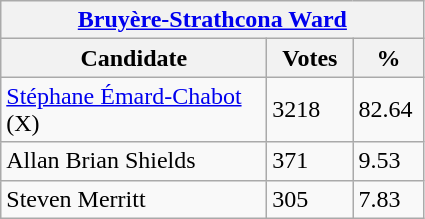<table class="wikitable">
<tr>
<th colspan="3"><a href='#'>Bruyère-Strathcona Ward</a></th>
</tr>
<tr>
<th style="width: 170px">Candidate</th>
<th style="width: 50px">Votes</th>
<th style="width: 40px">%</th>
</tr>
<tr>
<td><a href='#'>Stéphane Émard-Chabot</a> (X)</td>
<td>3218</td>
<td>82.64</td>
</tr>
<tr>
<td>Allan Brian Shields</td>
<td>371</td>
<td>9.53</td>
</tr>
<tr>
<td>Steven Merritt</td>
<td>305</td>
<td>7.83</td>
</tr>
</table>
